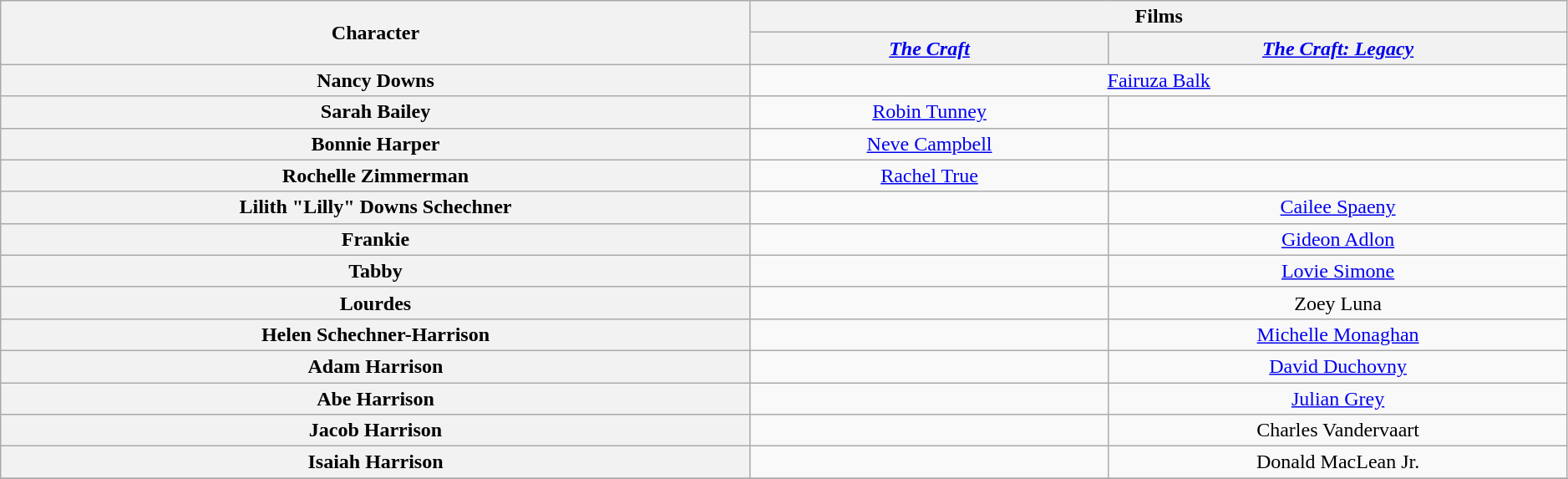<table class="wikitable" style="text-align: center; width: 99%;">
<tr>
<th rowspan="2">Character</th>
<th colspan="4" style="text-align: center;">Films</th>
</tr>
<tr>
<th style="text-align: center;"><em><a href='#'>The Craft</a></em></th>
<th style="text-align: center;"><em><a href='#'>The Craft: Legacy</a></em></th>
</tr>
<tr>
<th>Nancy Downs</th>
<td colspan="2"><a href='#'>Fairuza Balk</a></td>
</tr>
<tr>
<th>Sarah Bailey</th>
<td><a href='#'>Robin Tunney</a></td>
<td></td>
</tr>
<tr>
<th>Bonnie Harper</th>
<td><a href='#'>Neve Campbell</a></td>
<td></td>
</tr>
<tr>
<th>Rochelle Zimmerman</th>
<td><a href='#'>Rachel True</a></td>
<td></td>
</tr>
<tr>
<th>Lilith "Lilly" Downs Schechner</th>
<td></td>
<td><a href='#'>Cailee Spaeny</a></td>
</tr>
<tr>
<th>Frankie</th>
<td></td>
<td><a href='#'>Gideon Adlon</a></td>
</tr>
<tr>
<th>Tabby</th>
<td></td>
<td><a href='#'>Lovie Simone</a></td>
</tr>
<tr>
<th>Lourdes</th>
<td></td>
<td>Zoey Luna</td>
</tr>
<tr>
<th>Helen Schechner-Harrison</th>
<td></td>
<td><a href='#'>Michelle Monaghan</a></td>
</tr>
<tr>
<th>Adam Harrison</th>
<td></td>
<td><a href='#'>David Duchovny</a></td>
</tr>
<tr>
<th>Abe Harrison</th>
<td></td>
<td><a href='#'>Julian Grey</a></td>
</tr>
<tr>
<th>Jacob Harrison</th>
<td></td>
<td>Charles Vandervaart</td>
</tr>
<tr>
<th>Isaiah Harrison</th>
<td></td>
<td>Donald MacLean Jr.</td>
</tr>
<tr>
</tr>
</table>
